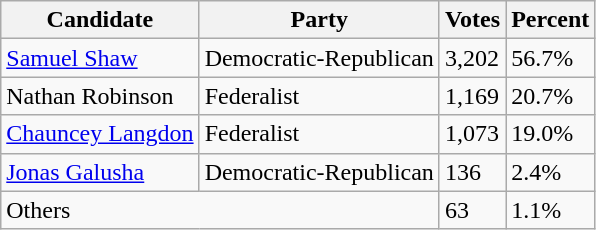<table class=wikitable>
<tr>
<th>Candidate</th>
<th>Party</th>
<th>Votes</th>
<th>Percent</th>
</tr>
<tr>
<td><a href='#'>Samuel Shaw</a></td>
<td>Democratic-Republican</td>
<td>3,202</td>
<td>56.7%</td>
</tr>
<tr>
<td>Nathan Robinson</td>
<td>Federalist</td>
<td>1,169</td>
<td>20.7%</td>
</tr>
<tr>
<td><a href='#'>Chauncey Langdon</a></td>
<td>Federalist</td>
<td>1,073</td>
<td>19.0%</td>
</tr>
<tr>
<td><a href='#'>Jonas Galusha</a></td>
<td>Democratic-Republican</td>
<td>136</td>
<td>2.4%</td>
</tr>
<tr>
<td colspan=2>Others</td>
<td>63</td>
<td>1.1%</td>
</tr>
</table>
